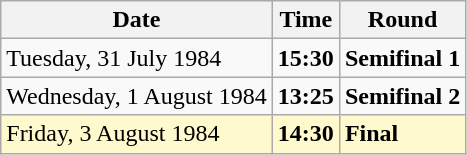<table class="wikitable">
<tr>
<th>Date</th>
<th>Time</th>
<th>Round</th>
</tr>
<tr>
<td>Tuesday, 31 July 1984</td>
<td><strong>15:30</strong></td>
<td><strong>Semifinal 1</strong></td>
</tr>
<tr>
<td>Wednesday, 1 August 1984</td>
<td><strong>13:25</strong></td>
<td><strong>Semifinal 2</strong></td>
</tr>
<tr style=background:lemonchiffon>
<td>Friday, 3 August 1984</td>
<td><strong>14:30</strong></td>
<td><strong>Final</strong></td>
</tr>
</table>
